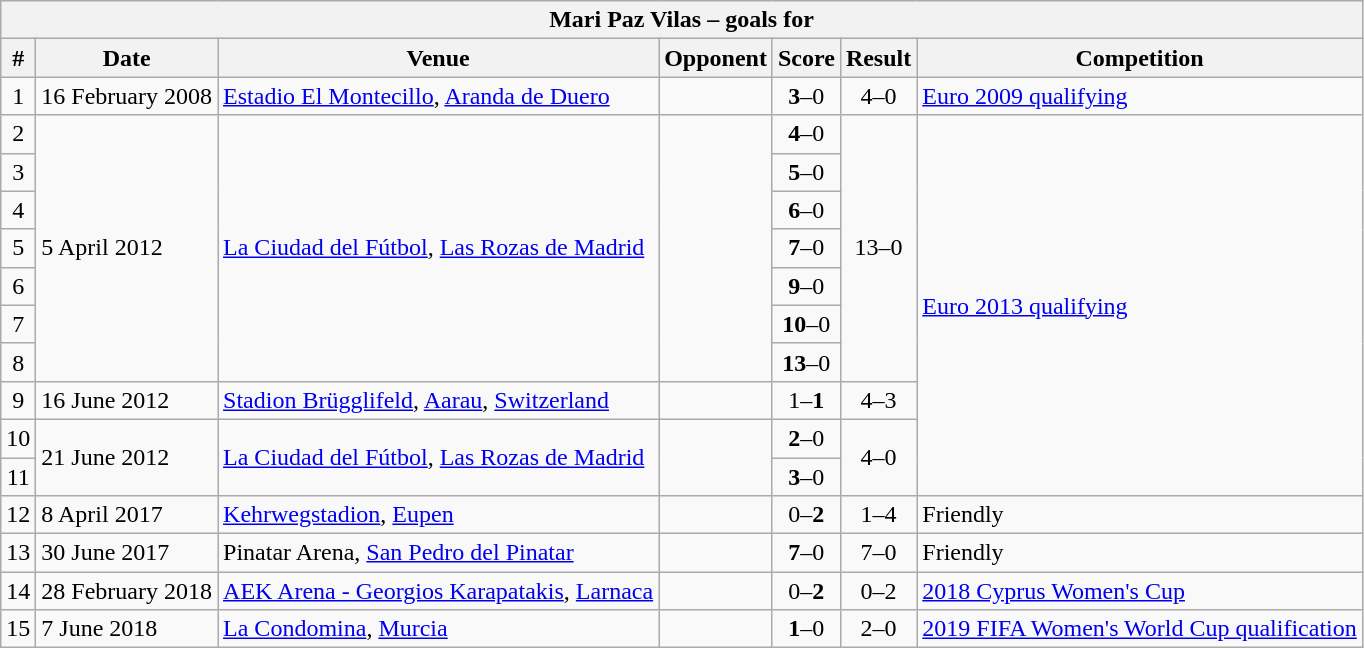<table class="wikitable">
<tr>
<th colspan="7"><strong>Mari Paz Vilas – goals for </strong></th>
</tr>
<tr>
<th>#</th>
<th>Date</th>
<th>Venue</th>
<th>Opponent</th>
<th>Score</th>
<th>Result</th>
<th>Competition</th>
</tr>
<tr>
<td align="center">1</td>
<td>16 February 2008</td>
<td><a href='#'>Estadio El Montecillo</a>, <a href='#'>Aranda de Duero</a></td>
<td></td>
<td align="center"><strong>3</strong>–0</td>
<td align="center">4–0</td>
<td><a href='#'>Euro 2009 qualifying</a></td>
</tr>
<tr>
<td align="center">2</td>
<td rowspan="7">5 April 2012</td>
<td rowspan="7"><a href='#'>La Ciudad del Fútbol</a>, <a href='#'>Las Rozas de Madrid</a></td>
<td rowspan="7"></td>
<td align="center"><strong>4</strong>–0</td>
<td align="center" rowspan="7">13–0</td>
<td rowspan="10"><a href='#'>Euro 2013 qualifying</a></td>
</tr>
<tr>
<td align="center">3</td>
<td align="center"><strong>5</strong>–0</td>
</tr>
<tr>
<td align="center">4</td>
<td align="center"><strong>6</strong>–0</td>
</tr>
<tr>
<td align="center">5</td>
<td align="center"><strong>7</strong>–0</td>
</tr>
<tr>
<td align="center">6</td>
<td align="center"><strong>9</strong>–0</td>
</tr>
<tr>
<td align="center">7</td>
<td align="center"><strong>10</strong>–0</td>
</tr>
<tr>
<td align="center">8</td>
<td align="center"><strong>13</strong>–0</td>
</tr>
<tr>
<td align="center">9</td>
<td>16 June 2012</td>
<td><a href='#'>Stadion Brügglifeld</a>, <a href='#'>Aarau</a>, <a href='#'>Switzerland</a></td>
<td></td>
<td align="center">1–<strong>1</strong></td>
<td align="center">4–3</td>
</tr>
<tr>
<td align="center">10</td>
<td rowspan="2">21 June 2012</td>
<td rowspan="2"><a href='#'>La Ciudad del Fútbol</a>, <a href='#'>Las Rozas de Madrid</a></td>
<td rowspan="2"></td>
<td align="center"><strong>2</strong>–0</td>
<td align="center" rowspan="2">4–0</td>
</tr>
<tr>
<td align="center">11</td>
<td align="center"><strong>3</strong>–0</td>
</tr>
<tr>
<td align="center">12</td>
<td>8 April 2017</td>
<td><a href='#'>Kehrwegstadion</a>, <a href='#'>Eupen</a></td>
<td></td>
<td align="center">0–<strong>2</strong></td>
<td align="center">1–4</td>
<td>Friendly</td>
</tr>
<tr>
<td align="center">13</td>
<td>30 June 2017</td>
<td>Pinatar Arena, <a href='#'>San Pedro del Pinatar</a></td>
<td></td>
<td align="center"><strong>7</strong>–0</td>
<td align="center">7–0</td>
<td>Friendly</td>
</tr>
<tr>
<td align="center">14</td>
<td>28 February 2018</td>
<td><a href='#'>AEK Arena - Georgios Karapatakis</a>, <a href='#'>Larnaca</a></td>
<td></td>
<td align=center>0–<strong>2</strong></td>
<td align=center>0–2</td>
<td><a href='#'>2018 Cyprus Women's Cup</a></td>
</tr>
<tr>
<td align="center">15</td>
<td>7 June 2018</td>
<td><a href='#'>La Condomina</a>, <a href='#'>Murcia</a></td>
<td></td>
<td align=center><strong>1</strong>–0</td>
<td align=center>2–0</td>
<td><a href='#'>2019 FIFA Women's World Cup qualification</a></td>
</tr>
</table>
